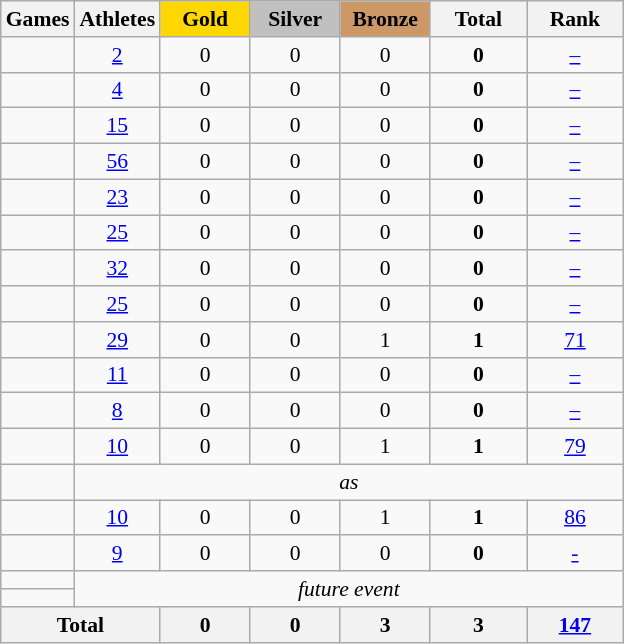<table class="wikitable" style="text-align:center; font-size:90%;">
<tr>
<th>Games</th>
<th>Athletes</th>
<td style="background:gold; width:3.7em; font-weight:bold;">Gold</td>
<td style="background:silver; width:3.7em; font-weight:bold;">Silver</td>
<td style="background:#cc9966; width:3.7em; font-weight:bold;">Bronze</td>
<th style="width:4em; font-weight:bold;">Total</th>
<th style="width:4em; font-weight:bold;">Rank</th>
</tr>
<tr>
<td align=left></td>
<td><a href='#'>2</a></td>
<td>0</td>
<td>0</td>
<td>0</td>
<td><strong>0</strong></td>
<td><a href='#'>–</a></td>
</tr>
<tr>
<td align=left></td>
<td><a href='#'>4</a></td>
<td>0</td>
<td>0</td>
<td>0</td>
<td><strong>0</strong></td>
<td><a href='#'>–</a></td>
</tr>
<tr>
<td align=left></td>
<td><a href='#'>15</a></td>
<td>0</td>
<td>0</td>
<td>0</td>
<td><strong>0</strong></td>
<td><a href='#'>–</a></td>
</tr>
<tr>
<td align=left></td>
<td><a href='#'>56</a></td>
<td>0</td>
<td>0</td>
<td>0</td>
<td><strong>0</strong></td>
<td><a href='#'>–</a></td>
</tr>
<tr>
<td align=left></td>
<td><a href='#'>23</a></td>
<td>0</td>
<td>0</td>
<td>0</td>
<td><strong>0</strong></td>
<td><a href='#'>–</a></td>
</tr>
<tr>
<td align=left></td>
<td><a href='#'>25</a></td>
<td>0</td>
<td>0</td>
<td>0</td>
<td><strong>0</strong></td>
<td><a href='#'>–</a></td>
</tr>
<tr>
<td align=left></td>
<td><a href='#'>32</a></td>
<td>0</td>
<td>0</td>
<td>0</td>
<td><strong>0</strong></td>
<td><a href='#'>–</a></td>
</tr>
<tr>
<td align=left></td>
<td><a href='#'>25</a></td>
<td>0</td>
<td>0</td>
<td>0</td>
<td><strong>0</strong></td>
<td><a href='#'>–</a></td>
</tr>
<tr>
<td align=left></td>
<td><a href='#'>29</a></td>
<td>0</td>
<td>0</td>
<td>1</td>
<td><strong>1</strong></td>
<td><a href='#'>71</a></td>
</tr>
<tr>
<td align=left></td>
<td><a href='#'>11</a></td>
<td>0</td>
<td>0</td>
<td>0</td>
<td><strong>0</strong></td>
<td><a href='#'>–</a></td>
</tr>
<tr>
<td align=left></td>
<td><a href='#'>8</a></td>
<td>0</td>
<td>0</td>
<td>0</td>
<td><strong>0</strong></td>
<td><a href='#'>–</a></td>
</tr>
<tr>
<td align=left></td>
<td><a href='#'>10</a></td>
<td>0</td>
<td>0</td>
<td>1</td>
<td><strong>1</strong></td>
<td><a href='#'>79</a></td>
</tr>
<tr>
<td align=left></td>
<td colspan=6><em>as  </em></td>
</tr>
<tr>
<td align=left></td>
<td><a href='#'>10</a></td>
<td>0</td>
<td>0</td>
<td>1</td>
<td><strong>1</strong></td>
<td><a href='#'>86</a></td>
</tr>
<tr>
<td align=left></td>
<td><a href='#'>9</a></td>
<td>0</td>
<td>0</td>
<td>0</td>
<td><strong>0</strong></td>
<td><a href='#'>-</a></td>
</tr>
<tr>
<td align=left></td>
<td colspan=6; rowspan=2><em>future event</em></td>
</tr>
<tr>
<td align=left></td>
</tr>
<tr>
<th colspan=2>Total</th>
<th>0</th>
<th>0</th>
<th>3</th>
<th>3</th>
<th><a href='#'>147</a></th>
</tr>
</table>
